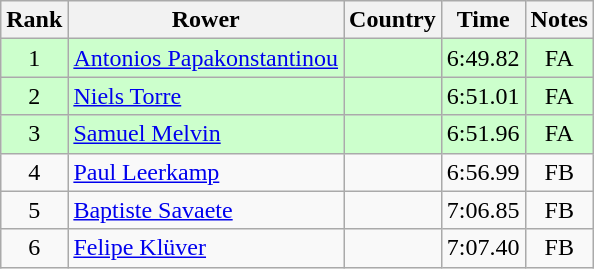<table class="wikitable" style="text-align:center">
<tr>
<th>Rank</th>
<th>Rower</th>
<th>Country</th>
<th>Time</th>
<th>Notes</th>
</tr>
<tr bgcolor=ccffcc>
<td>1</td>
<td align="left"><a href='#'>Antonios Papakonstantinou</a></td>
<td align="left"></td>
<td>6:49.82</td>
<td>FA</td>
</tr>
<tr bgcolor=ccffcc>
<td>2</td>
<td align="left"><a href='#'>Niels Torre</a></td>
<td align="left"></td>
<td>6:51.01</td>
<td>FA</td>
</tr>
<tr bgcolor=ccffcc>
<td>3</td>
<td align="left"><a href='#'>Samuel Melvin</a></td>
<td align="left"></td>
<td>6:51.96</td>
<td>FA</td>
</tr>
<tr>
<td>4</td>
<td align="left"><a href='#'>Paul Leerkamp</a></td>
<td align="left"></td>
<td>6:56.99</td>
<td>FB</td>
</tr>
<tr>
<td>5</td>
<td align="left"><a href='#'>Baptiste Savaete</a></td>
<td align="left"></td>
<td>7:06.85</td>
<td>FB</td>
</tr>
<tr>
<td>6</td>
<td align="left"><a href='#'>Felipe Klüver</a></td>
<td align="left"></td>
<td>7:07.40</td>
<td>FB</td>
</tr>
</table>
